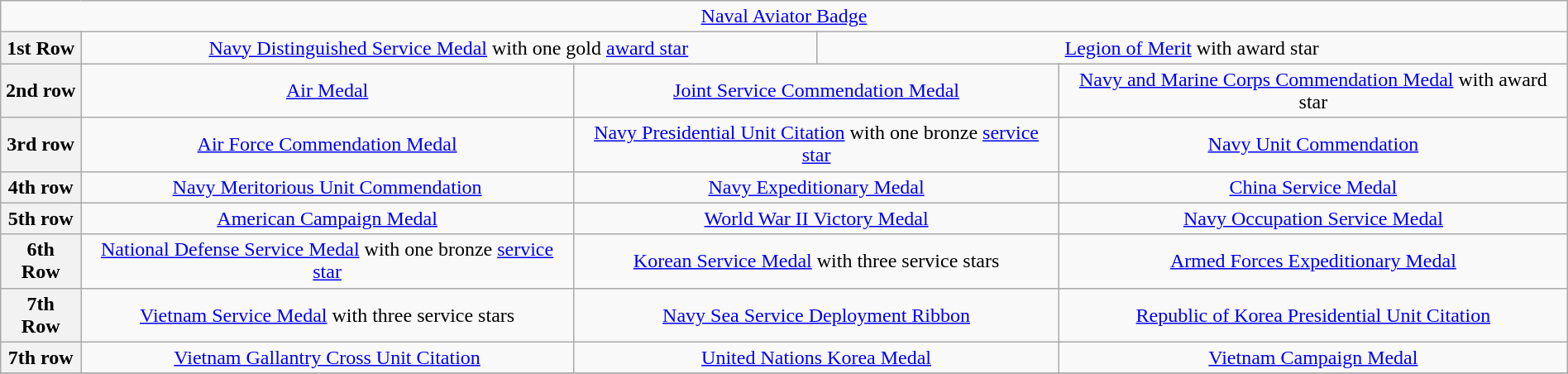<table class="wikitable" style="margin:1em auto; text-align:center;">
<tr>
<td colspan="14"><a href='#'>Naval Aviator Badge</a></td>
</tr>
<tr>
<th>1st Row</th>
<td colspan="6"><a href='#'>Navy Distinguished Service Medal</a> with one gold <a href='#'>award star</a></td>
<td colspan="6"><a href='#'>Legion of Merit</a> with award star</td>
</tr>
<tr>
<th>2nd row</th>
<td colspan="4"><a href='#'>Air Medal</a></td>
<td colspan="4"><a href='#'>Joint Service Commendation Medal</a></td>
<td colspan="4"><a href='#'>Navy and Marine Corps Commendation Medal</a> with award star</td>
</tr>
<tr>
<th>3rd row</th>
<td colspan="4"><a href='#'>Air Force Commendation Medal</a></td>
<td colspan="4"><a href='#'>Navy Presidential Unit Citation</a> with one bronze <a href='#'>service star</a></td>
<td colspan="4"><a href='#'>Navy Unit Commendation</a></td>
</tr>
<tr>
<th>4th row</th>
<td colspan="4"><a href='#'>Navy Meritorious Unit Commendation</a></td>
<td colspan="4"><a href='#'>Navy Expeditionary Medal</a></td>
<td colspan="4"><a href='#'>China Service Medal</a></td>
</tr>
<tr>
<th>5th row</th>
<td colspan="4"><a href='#'>American Campaign Medal</a></td>
<td colspan="4"><a href='#'>World War II Victory Medal</a></td>
<td colspan="4"><a href='#'>Navy Occupation Service Medal</a></td>
</tr>
<tr>
<th>6th Row</th>
<td colspan="4"><a href='#'>National Defense Service Medal</a> with one bronze <a href='#'>service star</a></td>
<td colspan="4"><a href='#'>Korean Service Medal</a> with three service stars</td>
<td colspan="4"><a href='#'>Armed Forces Expeditionary Medal</a></td>
</tr>
<tr>
<th>7th Row</th>
<td colspan="4"><a href='#'>Vietnam Service Medal</a> with three service stars</td>
<td colspan="4"><a href='#'>Navy Sea Service Deployment Ribbon</a></td>
<td colspan="4"><a href='#'>Republic of Korea Presidential Unit Citation</a></td>
</tr>
<tr>
<th>7th row</th>
<td colspan="4"><a href='#'>Vietnam Gallantry Cross Unit Citation</a></td>
<td colspan="4"><a href='#'>United Nations Korea Medal</a></td>
<td colspan="4"><a href='#'>Vietnam Campaign Medal</a></td>
</tr>
<tr>
</tr>
</table>
